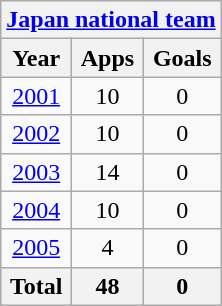<table class="wikitable" style="text-align:center">
<tr>
<th colspan=3><a href='#'>Japan national team</a></th>
</tr>
<tr>
<th>Year</th>
<th>Apps</th>
<th>Goals</th>
</tr>
<tr>
<td><a href='#'>2001</a></td>
<td>10</td>
<td>0</td>
</tr>
<tr>
<td><a href='#'>2002</a></td>
<td>10</td>
<td>0</td>
</tr>
<tr>
<td><a href='#'>2003</a></td>
<td>14</td>
<td>0</td>
</tr>
<tr>
<td><a href='#'>2004</a></td>
<td>10</td>
<td>0</td>
</tr>
<tr>
<td><a href='#'>2005</a></td>
<td>4</td>
<td>0</td>
</tr>
<tr>
<th>Total</th>
<th>48</th>
<th>0</th>
</tr>
</table>
